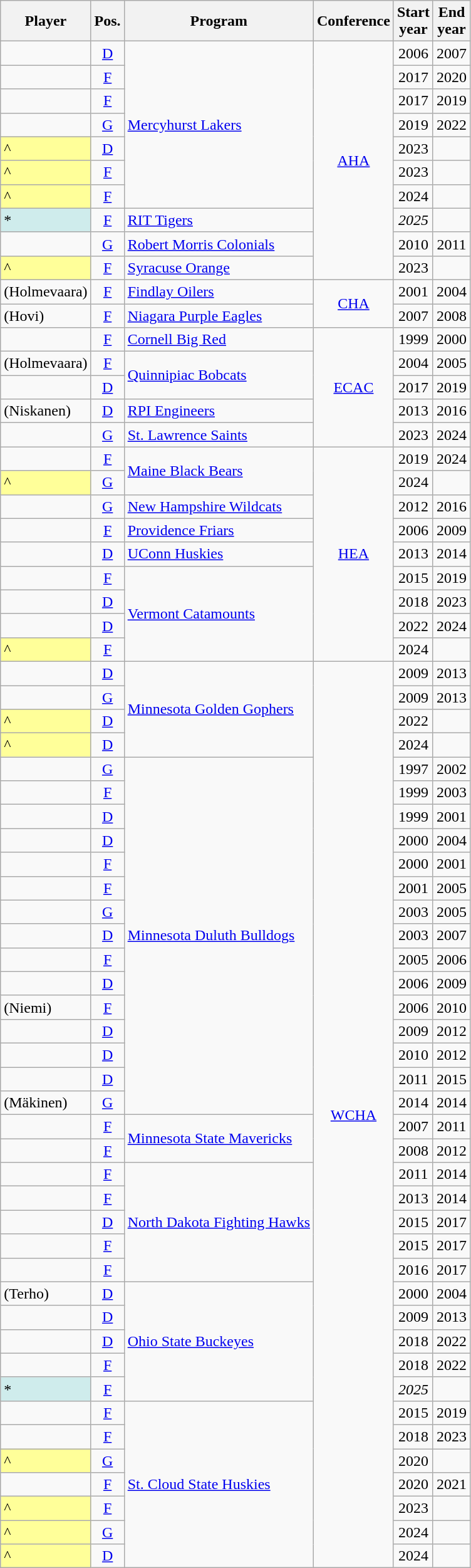<table class="wikitable sortable" style="text-align:center;">
<tr>
<th>Player</th>
<th>Pos.</th>
<th>Program</th>
<th>Conference</th>
<th>Start<br>year</th>
<th>End<br>year</th>
</tr>
<tr>
<td align="left"></td>
<td><a href='#'>D</a></td>
<td rowspan="7" align="left"><a href='#'>Mercyhurst Lakers</a></td>
<td rowspan="10"><a href='#'>AHA</a></td>
<td>2006</td>
<td>2007</td>
</tr>
<tr>
<td align="left"></td>
<td><a href='#'>F</a></td>
<td>2017</td>
<td>2020</td>
</tr>
<tr>
<td align="left"></td>
<td><a href='#'>F</a></td>
<td>2017</td>
<td>2019</td>
</tr>
<tr>
<td align="left"></td>
<td><a href='#'>G</a></td>
<td>2019</td>
<td>2022</td>
</tr>
<tr>
<td align="left" bgcolor="#FFFF99">^</td>
<td><a href='#'>D</a></td>
<td>2023</td>
<td></td>
</tr>
<tr>
<td align="left" bgcolor="#FFFF99">^</td>
<td><a href='#'>F</a></td>
<td>2023</td>
<td></td>
</tr>
<tr>
<td align="left" bgcolor="#FFFF99">^</td>
<td><a href='#'>F</a></td>
<td>2024</td>
<td></td>
</tr>
<tr>
<td align="left" bgcolor="#CFECEC">*</td>
<td><a href='#'>F</a></td>
<td align="left"><a href='#'>RIT Tigers</a></td>
<td><em>2025</em></td>
<td></td>
</tr>
<tr>
<td align="left"></td>
<td><a href='#'>G</a></td>
<td align="left"><a href='#'>Robert Morris Colonials</a></td>
<td>2010</td>
<td>2011</td>
</tr>
<tr>
<td align="left" bgcolor="#FFFF99">^</td>
<td><a href='#'>F</a></td>
<td align="left"><a href='#'>Syracuse Orange</a></td>
<td>2023</td>
<td></td>
</tr>
<tr>
<td align="left"> (Holmevaara)</td>
<td><a href='#'>F</a></td>
<td align="left"><a href='#'>Findlay Oilers</a></td>
<td rowspan="2"><a href='#'>CHA</a></td>
<td>2001</td>
<td>2004</td>
</tr>
<tr>
<td align="left"> (Hovi)</td>
<td><a href='#'>F</a></td>
<td align="left"><a href='#'>Niagara Purple Eagles</a></td>
<td>2007</td>
<td>2008</td>
</tr>
<tr>
<td align="left"></td>
<td><a href='#'>F</a></td>
<td align="left"><a href='#'>Cornell Big Red</a></td>
<td rowspan="5"><a href='#'>ECAC</a></td>
<td>1999</td>
<td>2000</td>
</tr>
<tr>
<td align="left"> (Holmevaara)</td>
<td><a href='#'>F</a></td>
<td rowspan="2" align="left"><a href='#'>Quinnipiac Bobcats</a></td>
<td>2004</td>
<td>2005</td>
</tr>
<tr>
<td align="left"></td>
<td><a href='#'>D</a></td>
<td>2017</td>
<td>2019</td>
</tr>
<tr>
<td align="left"> (Niskanen)</td>
<td><a href='#'>D</a></td>
<td align="left"><a href='#'>RPI Engineers</a></td>
<td>2013</td>
<td>2016</td>
</tr>
<tr>
<td align="left"></td>
<td><a href='#'>G</a></td>
<td align="left"><a href='#'>St. Lawrence Saints</a></td>
<td>2023</td>
<td>2024</td>
</tr>
<tr>
<td align="left"></td>
<td><a href='#'>F</a></td>
<td rowspan="2" align="left"><a href='#'>Maine Black Bears</a></td>
<td rowspan="9"><a href='#'>HEA</a></td>
<td>2019</td>
<td>2024</td>
</tr>
<tr>
<td align="left" bgcolor="#FFFF99">^</td>
<td><a href='#'>G</a></td>
<td>2024</td>
<td></td>
</tr>
<tr>
<td align="left"></td>
<td><a href='#'>G</a></td>
<td align="left"><a href='#'>New Hampshire Wildcats</a></td>
<td>2012</td>
<td>2016</td>
</tr>
<tr>
<td align="left"></td>
<td><a href='#'>F</a></td>
<td align="left"><a href='#'>Providence Friars</a></td>
<td>2006</td>
<td>2009</td>
</tr>
<tr>
<td align="left"></td>
<td><a href='#'>D</a></td>
<td align="left"><a href='#'>UConn Huskies</a></td>
<td>2013</td>
<td>2014</td>
</tr>
<tr>
<td align="left"></td>
<td><a href='#'>F</a></td>
<td rowspan="4" align="left"><a href='#'>Vermont Catamounts</a></td>
<td>2015</td>
<td>2019</td>
</tr>
<tr>
<td align="left"></td>
<td><a href='#'>D</a></td>
<td>2018</td>
<td>2023</td>
</tr>
<tr>
<td align="left"></td>
<td><a href='#'>D</a></td>
<td>2022</td>
<td>2024</td>
</tr>
<tr>
<td align="left" bgcolor="#FFFF99">^</td>
<td><a href='#'>F</a></td>
<td>2024</td>
<td></td>
</tr>
<tr>
<td align="left"></td>
<td><a href='#'>D</a></td>
<td rowspan="4" align="left"><a href='#'>Minnesota Golden Gophers</a></td>
<td rowspan="38"><a href='#'>WCHA</a></td>
<td>2009</td>
<td>2013</td>
</tr>
<tr>
<td align="left"></td>
<td><a href='#'>G</a></td>
<td>2009</td>
<td>2013</td>
</tr>
<tr>
<td align="left" bgcolor="#FFFF99">^</td>
<td><a href='#'>D</a></td>
<td>2022</td>
<td></td>
</tr>
<tr>
<td align="left" bgcolor="#FFFF99">^</td>
<td><a href='#'>D</a></td>
<td>2024</td>
<td></td>
</tr>
<tr>
<td align="left"></td>
<td><a href='#'>G</a></td>
<td rowspan="15" align="left"><a href='#'>Minnesota Duluth Bulldogs</a></td>
<td>1997</td>
<td>2002</td>
</tr>
<tr>
<td align="left"></td>
<td><a href='#'>F</a></td>
<td>1999</td>
<td>2003</td>
</tr>
<tr>
<td align="left"></td>
<td><a href='#'>D</a></td>
<td>1999</td>
<td>2001</td>
</tr>
<tr>
<td align="left"></td>
<td><a href='#'>D</a></td>
<td>2000</td>
<td>2004</td>
</tr>
<tr>
<td align="left"></td>
<td><a href='#'>F</a></td>
<td>2000</td>
<td>2001</td>
</tr>
<tr>
<td align="left"></td>
<td><a href='#'>F</a></td>
<td>2001</td>
<td>2005</td>
</tr>
<tr>
<td align="left"></td>
<td><a href='#'>G</a></td>
<td>2003</td>
<td>2005</td>
</tr>
<tr>
<td align="left"></td>
<td><a href='#'>D</a></td>
<td>2003</td>
<td>2007</td>
</tr>
<tr>
<td align="left"></td>
<td><a href='#'>F</a></td>
<td>2005</td>
<td>2006</td>
</tr>
<tr>
<td align="left"></td>
<td><a href='#'>D</a></td>
<td>2006</td>
<td>2009</td>
</tr>
<tr>
<td align="left"> (Niemi)</td>
<td><a href='#'>F</a></td>
<td>2006</td>
<td>2010</td>
</tr>
<tr>
<td align="left"></td>
<td><a href='#'>D</a></td>
<td>2009</td>
<td>2012</td>
</tr>
<tr>
<td align="left"></td>
<td><a href='#'>D</a></td>
<td>2010</td>
<td>2012</td>
</tr>
<tr>
<td align="left"></td>
<td><a href='#'>D</a></td>
<td>2011</td>
<td>2015</td>
</tr>
<tr>
<td align="left"> (Mäkinen)</td>
<td><a href='#'>G</a></td>
<td>2014</td>
<td>2014</td>
</tr>
<tr>
<td align="left"></td>
<td><a href='#'>F</a></td>
<td rowspan="2" align="left"><a href='#'>Minnesota State Mavericks</a></td>
<td>2007</td>
<td>2011</td>
</tr>
<tr>
<td align="left"></td>
<td><a href='#'>F</a></td>
<td>2008</td>
<td>2012</td>
</tr>
<tr>
<td align="left"></td>
<td><a href='#'>F</a></td>
<td rowspan="5" align="left"><a href='#'>North Dakota Fighting Hawks</a></td>
<td>2011</td>
<td>2014</td>
</tr>
<tr>
<td align="left"></td>
<td><a href='#'>F</a></td>
<td>2013</td>
<td>2014</td>
</tr>
<tr>
<td align="left"></td>
<td><a href='#'>D</a></td>
<td>2015</td>
<td>2017</td>
</tr>
<tr>
<td align="left"></td>
<td><a href='#'>F</a></td>
<td>2015</td>
<td>2017</td>
</tr>
<tr>
<td align="left"></td>
<td><a href='#'>F</a></td>
<td>2016</td>
<td>2017</td>
</tr>
<tr>
<td align="left"> (Terho)</td>
<td><a href='#'>D</a></td>
<td rowspan="5" align="left"><a href='#'>Ohio State Buckeyes</a></td>
<td>2000</td>
<td>2004</td>
</tr>
<tr>
<td align="left"></td>
<td><a href='#'>D</a></td>
<td>2009</td>
<td>2013</td>
</tr>
<tr>
<td align="left"></td>
<td><a href='#'>D</a></td>
<td>2018</td>
<td>2022</td>
</tr>
<tr>
<td align="left"></td>
<td><a href='#'>F</a></td>
<td>2018</td>
<td>2022</td>
</tr>
<tr>
<td align="left" bgcolor="#CFECEC">*</td>
<td><a href='#'>F</a></td>
<td><em>2025</em></td>
<td></td>
</tr>
<tr>
<td align="left"></td>
<td><a href='#'>F</a></td>
<td rowspan="7" align="left"><a href='#'>St. Cloud State Huskies</a></td>
<td>2015</td>
<td>2019</td>
</tr>
<tr>
<td align="left"></td>
<td><a href='#'>F</a></td>
<td>2018</td>
<td>2023</td>
</tr>
<tr>
<td align="left" bgcolor="#FFFF99">^</td>
<td><a href='#'>G</a></td>
<td>2020</td>
<td></td>
</tr>
<tr>
<td align="left"></td>
<td><a href='#'>F</a></td>
<td>2020</td>
<td>2021</td>
</tr>
<tr>
<td align="left" bgcolor="#FFFF99">^</td>
<td><a href='#'>F</a></td>
<td>2023</td>
<td></td>
</tr>
<tr>
<td align="left" bgcolor="#FFFF99">^</td>
<td><a href='#'>G</a></td>
<td>2024</td>
<td></td>
</tr>
<tr>
<td align="left" bgcolor="#FFFF99">^</td>
<td><a href='#'>D</a></td>
<td>2024</td>
<td></td>
</tr>
</table>
